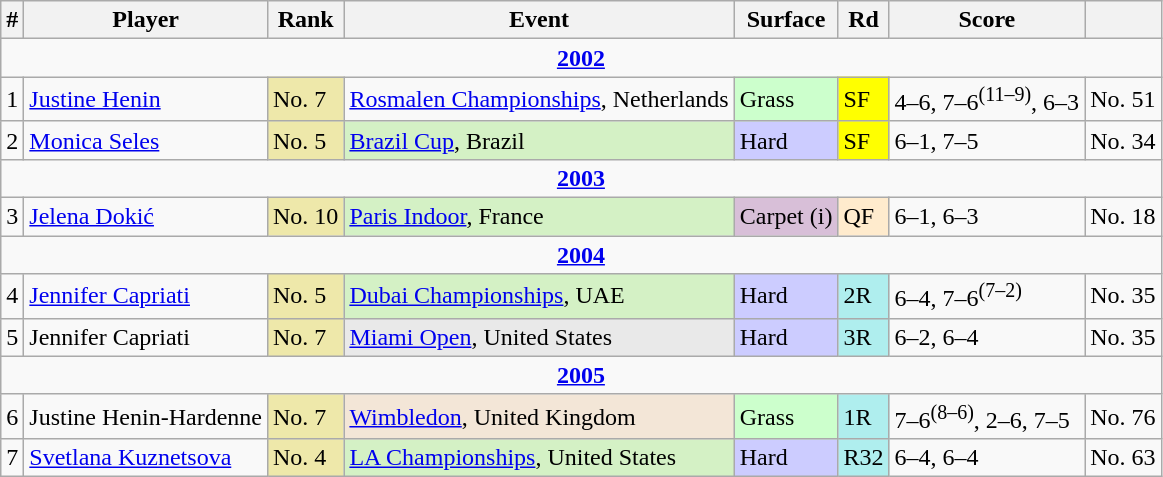<table class="wikitable sortable">
<tr>
<th>#</th>
<th>Player</th>
<th>Rank</th>
<th>Event</th>
<th>Surface</th>
<th>Rd</th>
<th>Score</th>
<th></th>
</tr>
<tr>
<td colspan="8" style="text-align:center"><strong><a href='#'>2002</a></strong></td>
</tr>
<tr>
<td>1</td>
<td> <a href='#'>Justine Henin</a></td>
<td bgcolor=EEE8AA>No. 7</td>
<td><a href='#'>Rosmalen Championships</a>, Netherlands</td>
<td bgcolor=CCFFCC>Grass</td>
<td bgcolor=yellow>SF</td>
<td>4–6, 7–6<sup>(11–9)</sup>, 6–3</td>
<td>No. 51</td>
</tr>
<tr>
<td>2</td>
<td> <a href='#'>Monica Seles</a></td>
<td bgcolor=EEE8AA>No. 5</td>
<td bgcolor=d4f1c5><a href='#'>Brazil Cup</a>, Brazil</td>
<td bgcolor=CCCCFF>Hard</td>
<td bgcolor=yellow>SF</td>
<td>6–1, 7–5</td>
<td>No. 34</td>
</tr>
<tr>
<td colspan="8" style="text-align:center"><strong><a href='#'>2003</a></strong></td>
</tr>
<tr>
<td>3</td>
<td> <a href='#'>Jelena Dokić</a></td>
<td bgcolor=EEE8AA>No. 10</td>
<td bgcolor=d4f1c5><a href='#'>Paris Indoor</a>, France</td>
<td bgcolor=thistle>Carpet (i)</td>
<td bgcolor=ffebcd>QF</td>
<td>6–1, 6–3</td>
<td>No. 18</td>
</tr>
<tr>
<td colspan="8" style="text-align:center"><strong><a href='#'>2004</a></strong></td>
</tr>
<tr>
<td>4</td>
<td> <a href='#'>Jennifer Capriati</a></td>
<td bgcolor=EEE8AA>No. 5</td>
<td bgcolor=d4f1c5><a href='#'>Dubai Championships</a>, UAE</td>
<td bgcolor=CCCCFF>Hard</td>
<td bgcolor=afeeee>2R</td>
<td>6–4, 7–6<sup>(7–2)</sup></td>
<td>No. 35</td>
</tr>
<tr>
<td>5</td>
<td> Jennifer Capriati</td>
<td bgcolor=EEE8AA>No. 7</td>
<td bgcolor=#e9e9e9><a href='#'>Miami Open</a>, United States</td>
<td bgcolor=CCCCFF>Hard</td>
<td bgcolor=afeeee>3R</td>
<td>6–2, 6–4</td>
<td>No. 35</td>
</tr>
<tr>
<td colspan="8" style="text-align:center"><strong><a href='#'>2005</a></strong></td>
</tr>
<tr>
<td>6</td>
<td> Justine Henin-Hardenne</td>
<td bgcolor=EEE8AA>No. 7</td>
<td bgcolor=f3e6d7><a href='#'>Wimbledon</a>, United Kingdom</td>
<td bgcolor=CCFFCC>Grass</td>
<td bgcolor=afeeee>1R</td>
<td>7–6<sup>(8–6)</sup>, 2–6, 7–5</td>
<td>No. 76</td>
</tr>
<tr>
<td>7</td>
<td> <a href='#'>Svetlana Kuznetsova</a></td>
<td bgcolor=EEE8AA>No. 4</td>
<td bgcolor=d4f1c5><a href='#'>LA Championships</a>, United States</td>
<td bgcolor=CCCCFF>Hard</td>
<td bgcolor=afeeee>R32</td>
<td>6–4, 6–4</td>
<td>No. 63</td>
</tr>
</table>
